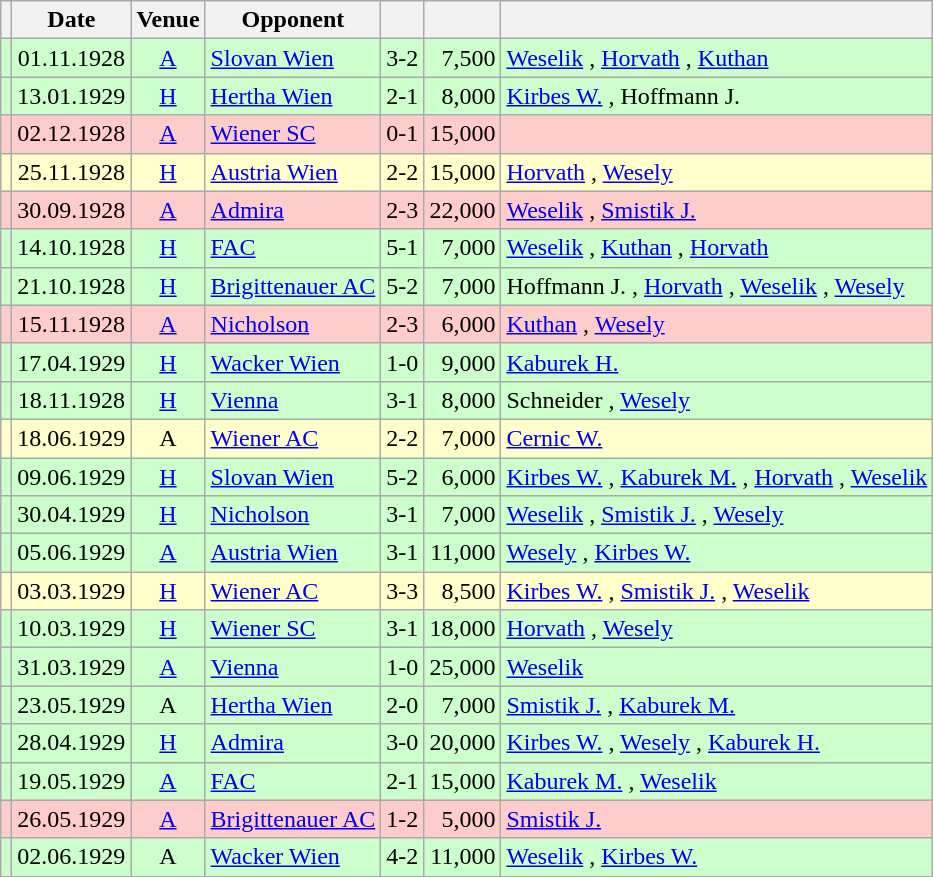<table class="wikitable" Style="text-align: center">
<tr>
<th></th>
<th>Date</th>
<th>Venue</th>
<th>Opponent</th>
<th></th>
<th></th>
<th></th>
</tr>
<tr style="background:#cfc">
<td></td>
<td>01.11.1928</td>
<td><a href='#'>A</a></td>
<td align="left"><a href='#'>Slovan Wien</a></td>
<td>3-2</td>
<td align="right">7,500</td>
<td align="left"><a href='#'>Weselik</a> , <a href='#'>Horvath</a> , <a href='#'>Kuthan</a> </td>
</tr>
<tr style="background:#cfc">
<td></td>
<td>13.01.1929</td>
<td><a href='#'>H</a></td>
<td align="left"><a href='#'>Hertha Wien</a></td>
<td>2-1</td>
<td align="right">8,000</td>
<td align="left"><a href='#'>Kirbes W.</a> , Hoffmann J. </td>
</tr>
<tr style="background:#fcc">
<td></td>
<td>02.12.1928</td>
<td><a href='#'>A</a></td>
<td align="left"><a href='#'>Wiener SC</a></td>
<td>0-1</td>
<td align="right">15,000</td>
<td align="left"></td>
</tr>
<tr style="background:#ffc">
<td></td>
<td>25.11.1928</td>
<td><a href='#'>H</a></td>
<td align="left"><a href='#'>Austria Wien</a></td>
<td>2-2</td>
<td align="right">15,000</td>
<td align="left"><a href='#'>Horvath</a> , <a href='#'>Wesely</a> </td>
</tr>
<tr style="background:#fcc">
<td></td>
<td>30.09.1928</td>
<td><a href='#'>A</a></td>
<td align="left"><a href='#'>Admira</a></td>
<td>2-3</td>
<td align="right">22,000</td>
<td align="left"><a href='#'>Weselik</a> , <a href='#'>Smistik J.</a> </td>
</tr>
<tr style="background:#cfc">
<td></td>
<td>14.10.1928</td>
<td><a href='#'>H</a></td>
<td align="left"><a href='#'>FAC</a></td>
<td>5-1</td>
<td align="right">7,000</td>
<td align="left"><a href='#'>Weselik</a>  , <a href='#'>Kuthan</a>  , <a href='#'>Horvath</a> </td>
</tr>
<tr style="background:#cfc">
<td></td>
<td>21.10.1928</td>
<td><a href='#'>H</a></td>
<td align="left"><a href='#'>Brigittenauer AC</a></td>
<td>5-2</td>
<td align="right">7,000</td>
<td align="left">Hoffmann J. , <a href='#'>Horvath</a> , <a href='#'>Weselik</a>  , <a href='#'>Wesely</a> </td>
</tr>
<tr style="background:#fcc">
<td></td>
<td>15.11.1928</td>
<td><a href='#'>A</a></td>
<td align="left"><a href='#'>Nicholson</a></td>
<td>2-3</td>
<td align="right">6,000</td>
<td align="left"><a href='#'>Kuthan</a> , <a href='#'>Wesely</a> </td>
</tr>
<tr style="background:#cfc">
<td></td>
<td>17.04.1929</td>
<td><a href='#'>H</a></td>
<td align="left"><a href='#'>Wacker Wien</a></td>
<td>1-0</td>
<td align="right">9,000</td>
<td align="left"><a href='#'>Kaburek H.</a> </td>
</tr>
<tr style="background:#cfc">
<td></td>
<td>18.11.1928</td>
<td><a href='#'>H</a></td>
<td align="left"><a href='#'>Vienna</a></td>
<td>3-1</td>
<td align="right">8,000</td>
<td align="left">Schneider  , <a href='#'>Wesely</a> </td>
</tr>
<tr style="background:#ffc">
<td></td>
<td>18.06.1929</td>
<td>A</td>
<td align="left"><a href='#'>Wiener AC</a></td>
<td>2-2</td>
<td align="right">7,000</td>
<td align="left"><a href='#'>Cernic W.</a>  </td>
</tr>
<tr style="background:#cfc">
<td></td>
<td>09.06.1929</td>
<td><a href='#'>H</a></td>
<td align="left"><a href='#'>Slovan Wien</a></td>
<td>5-2</td>
<td align="right">6,000</td>
<td align="left"><a href='#'>Kirbes W.</a> , <a href='#'>Kaburek M.</a> , <a href='#'>Horvath</a>  , <a href='#'>Weselik</a> </td>
</tr>
<tr style="background:#cfc">
<td></td>
<td>30.04.1929</td>
<td><a href='#'>H</a></td>
<td align="left"><a href='#'>Nicholson</a></td>
<td>3-1</td>
<td align="right">7,000</td>
<td align="left"><a href='#'>Weselik</a> , <a href='#'>Smistik J.</a> , <a href='#'>Wesely</a> </td>
</tr>
<tr style="background:#cfc">
<td></td>
<td>05.06.1929</td>
<td><a href='#'>A</a></td>
<td align="left"><a href='#'>Austria Wien</a></td>
<td>3-1</td>
<td align="right">11,000</td>
<td align="left"><a href='#'>Wesely</a>  , <a href='#'>Kirbes W.</a> </td>
</tr>
<tr style="background:#ffc">
<td></td>
<td>03.03.1929</td>
<td><a href='#'>H</a></td>
<td align="left"><a href='#'>Wiener AC</a></td>
<td>3-3</td>
<td align="right">8,500</td>
<td align="left"><a href='#'>Kirbes W.</a> , <a href='#'>Smistik J.</a> , <a href='#'>Weselik</a> </td>
</tr>
<tr style="background:#cfc">
<td></td>
<td>10.03.1929</td>
<td><a href='#'>H</a></td>
<td align="left"><a href='#'>Wiener SC</a></td>
<td>3-1</td>
<td align="right">18,000</td>
<td align="left"><a href='#'>Horvath</a> , <a href='#'>Wesely</a>  </td>
</tr>
<tr style="background:#cfc">
<td></td>
<td>31.03.1929</td>
<td><a href='#'>A</a></td>
<td align="left"><a href='#'>Vienna</a></td>
<td>1-0</td>
<td align="right">25,000</td>
<td align="left"><a href='#'>Weselik</a> </td>
</tr>
<tr style="background:#cfc">
<td></td>
<td>23.05.1929</td>
<td>A</td>
<td align="left"><a href='#'>Hertha Wien</a></td>
<td>2-0</td>
<td align="right">7,000</td>
<td align="left"><a href='#'>Smistik J.</a> , <a href='#'>Kaburek M.</a> </td>
</tr>
<tr style="background:#cfc">
<td></td>
<td>28.04.1929</td>
<td><a href='#'>H</a></td>
<td align="left"><a href='#'>Admira</a></td>
<td>3-0</td>
<td align="right">20,000</td>
<td align="left"><a href='#'>Kirbes W.</a> , <a href='#'>Wesely</a> , <a href='#'>Kaburek H.</a> </td>
</tr>
<tr style="background:#cfc">
<td></td>
<td>19.05.1929</td>
<td><a href='#'>A</a></td>
<td align="left"><a href='#'>FAC</a></td>
<td>2-1</td>
<td align="right">15,000</td>
<td align="left"><a href='#'>Kaburek M.</a> , <a href='#'>Weselik</a> </td>
</tr>
<tr style="background:#fcc">
<td></td>
<td>26.05.1929</td>
<td><a href='#'>A</a></td>
<td align="left"><a href='#'>Brigittenauer AC</a></td>
<td>1-2</td>
<td align="right">5,000</td>
<td align="left"><a href='#'>Smistik J.</a> </td>
</tr>
<tr style="background:#cfc">
<td></td>
<td>02.06.1929</td>
<td>A</td>
<td align="left"><a href='#'>Wacker Wien</a></td>
<td>4-2</td>
<td align="right">11,000</td>
<td align="left"><a href='#'>Weselik</a>  , <a href='#'>Kirbes W.</a>  </td>
</tr>
</table>
